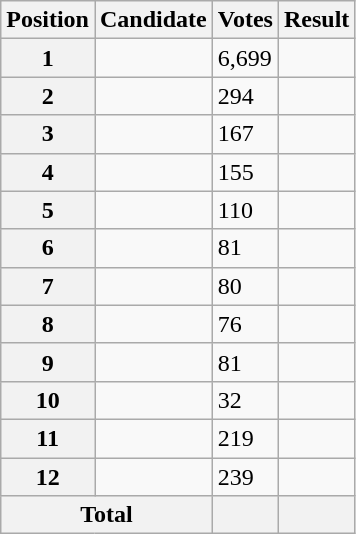<table class="wikitable sortable col3right">
<tr>
<th scope="col">Position</th>
<th scope="col">Candidate</th>
<th scope="col">Votes</th>
<th scope="col">Result</th>
</tr>
<tr>
<th scope="row">1</th>
<td></td>
<td>6,699</td>
<td></td>
</tr>
<tr>
<th scope="row">2</th>
<td></td>
<td>294</td>
<td></td>
</tr>
<tr>
<th scope="row">3</th>
<td></td>
<td>167</td>
<td></td>
</tr>
<tr>
<th scope="row">4</th>
<td></td>
<td>155</td>
<td></td>
</tr>
<tr>
<th scope="row">5</th>
<td></td>
<td>110</td>
<td></td>
</tr>
<tr>
<th scope="row">6</th>
<td></td>
<td>81</td>
<td></td>
</tr>
<tr>
<th scope="row">7</th>
<td></td>
<td>80</td>
<td></td>
</tr>
<tr>
<th scope="row">8</th>
<td></td>
<td>76</td>
<td></td>
</tr>
<tr>
<th scope="row">9</th>
<td></td>
<td>81</td>
<td></td>
</tr>
<tr>
<th scope="row">10</th>
<td></td>
<td>32</td>
<td></td>
</tr>
<tr>
<th scope="row">11</th>
<td></td>
<td>219</td>
<td></td>
</tr>
<tr>
<th scope="row">12</th>
<td></td>
<td>239</td>
<td></td>
</tr>
<tr class="sortbottom">
<th scope="row" colspan="2">Total</th>
<th></th>
<th></th>
</tr>
</table>
